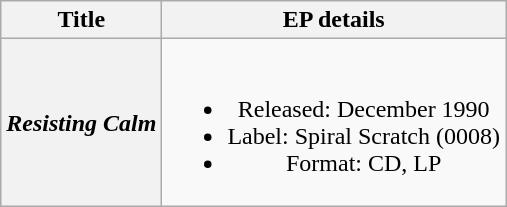<table class="wikitable plainrowheaders" style="text-align:center;">
<tr>
<th>Title</th>
<th>EP details</th>
</tr>
<tr>
<th scope="row"><em>Resisting Calm</em></th>
<td><br><ul><li>Released: December 1990</li><li>Label: Spiral Scratch (0008)</li><li>Format: CD, LP</li></ul></td>
</tr>
</table>
